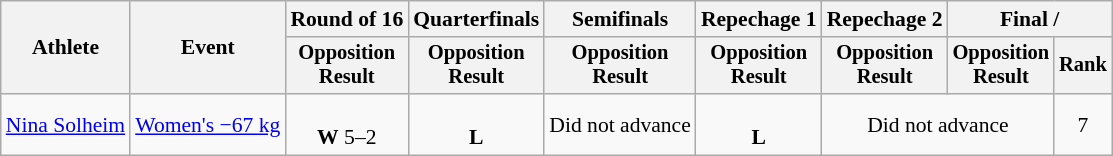<table class="wikitable" style="font-size:90%;">
<tr>
<th rowspan=2>Athlete</th>
<th rowspan=2>Event</th>
<th>Round of 16</th>
<th>Quarterfinals</th>
<th>Semifinals</th>
<th>Repechage 1</th>
<th>Repechage 2</th>
<th colspan=2>Final / </th>
</tr>
<tr style="font-size:95%">
<th>Opposition<br>Result</th>
<th>Opposition<br>Result</th>
<th>Opposition<br>Result</th>
<th>Opposition<br>Result</th>
<th>Opposition<br>Result</th>
<th>Opposition<br>Result</th>
<th>Rank</th>
</tr>
<tr align=center>
<td align=left><a href='#'>Nina Solheim</a></td>
<td align=left><a href='#'>Women's −67 kg</a></td>
<td><br><strong>W</strong> 5–2</td>
<td><br><strong>L</strong> </td>
<td>Did not advance</td>
<td><br><strong>L</strong> </td>
<td colspan=2>Did not advance</td>
<td>7</td>
</tr>
</table>
